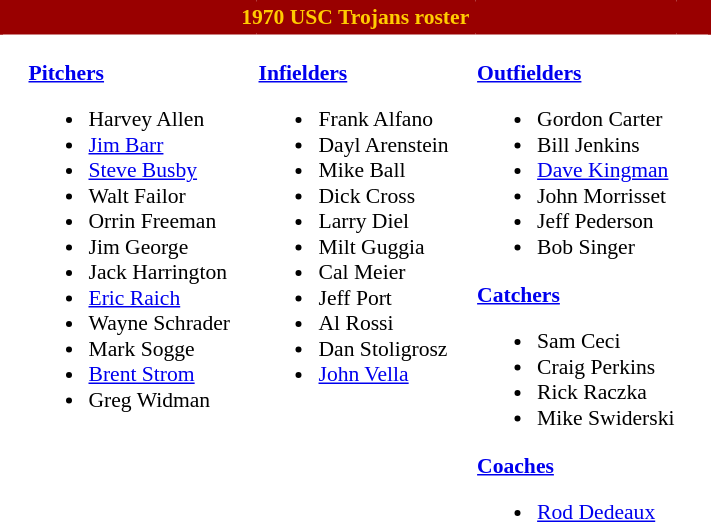<table class="toccolours" style="border-collapse:collapse; font-size:90%;">
<tr>
<th colspan="7" style="background:#990000;color:#FFCC00; border: 2px solid #990000;text-align:center;">1970 USC Trojans roster</th>
</tr>
<tr>
</tr>
<tr>
<td width="15"> </td>
<td valign="top"><br><strong><a href='#'>Pitchers</a></strong><ul><li>Harvey Allen</li><li><a href='#'>Jim Barr</a></li><li><a href='#'>Steve Busby</a></li><li>Walt Failor</li><li>Orrin Freeman</li><li>Jim George</li><li>Jack Harrington</li><li><a href='#'>Eric Raich</a></li><li>Wayne Schrader</li><li>Mark Sogge</li><li><a href='#'>Brent Strom</a></li><li>Greg Widman</li></ul></td>
<td width="15"> </td>
<td valign="top"><br><strong><a href='#'>Infielders</a></strong><ul><li>Frank Alfano</li><li>Dayl Arenstein</li><li>Mike Ball</li><li>Dick Cross</li><li>Larry Diel</li><li>Milt Guggia</li><li>Cal Meier</li><li>Jeff Port</li><li>Al Rossi</li><li>Dan Stoligrosz</li><li><a href='#'>John Vella</a></li></ul></td>
<td width="15"> </td>
<td valign="top"><br><strong><a href='#'>Outfielders</a></strong><ul><li>Gordon Carter</li><li>Bill Jenkins</li><li><a href='#'>Dave Kingman</a></li><li>John Morrisset</li><li>Jeff Pederson</li><li>Bob Singer</li></ul><strong><a href='#'>Catchers</a></strong><ul><li>Sam Ceci</li><li>Craig Perkins</li><li>Rick Raczka</li><li>Mike Swiderski</li></ul><strong><a href='#'>Coaches</a></strong><ul><li><a href='#'>Rod Dedeaux</a></li></ul></td>
<td width="20"> </td>
</tr>
</table>
